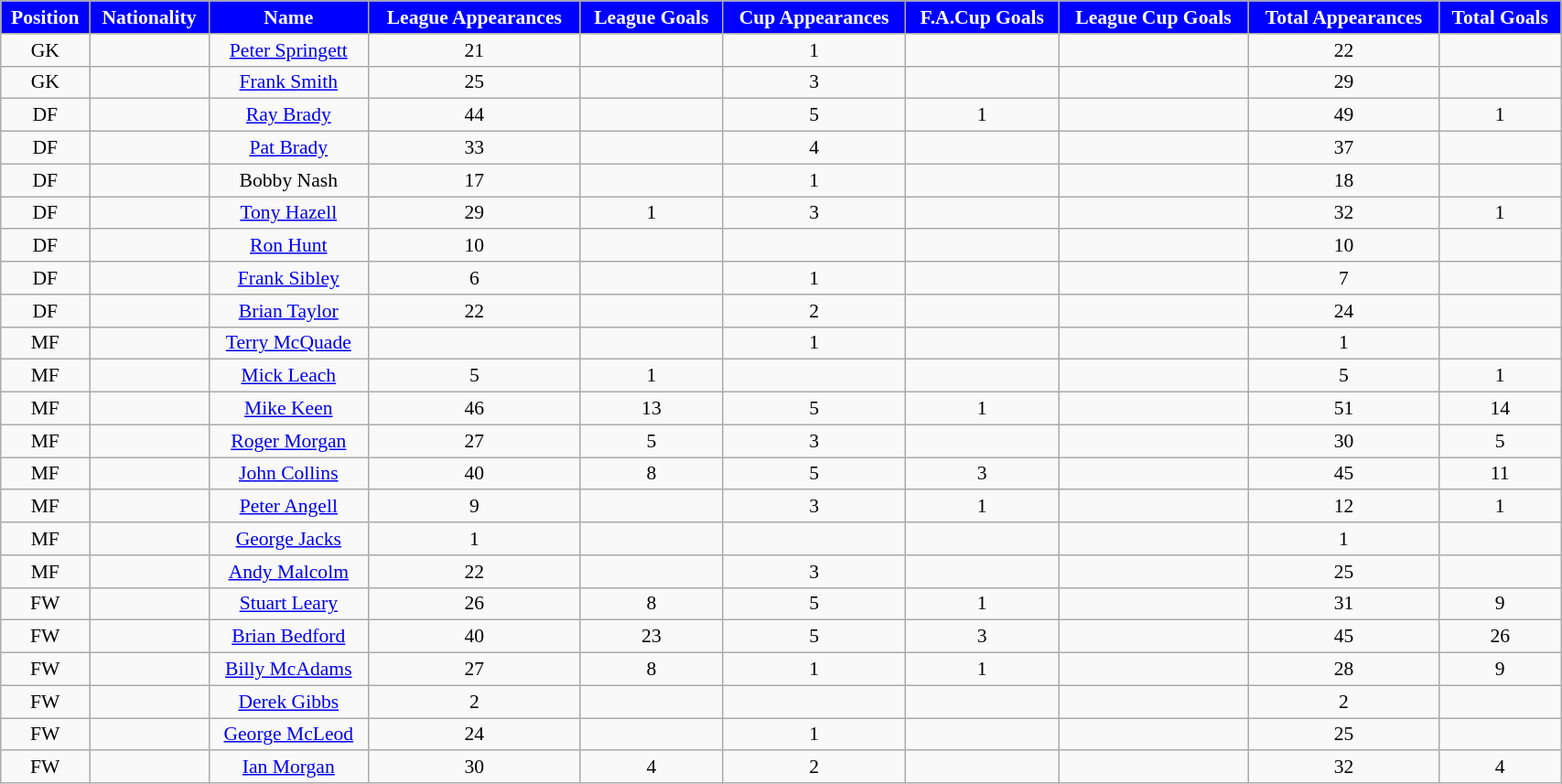<table class="wikitable" style="text-align:center; font-size:90%; width:90%;">
<tr>
<th style="background:#0000FF; color:white; text-align:center;">Position</th>
<th style="background:#0000FF; color:white; text-align:center;">Nationality</th>
<th style="background:#0000FF; color:white; text-align:center;">Name</th>
<th style="background:#0000FF; color:white; text-align:center;">League Appearances</th>
<th style="background:#0000FF; color:white; text-align:center;">League Goals</th>
<th style="background:#0000FF; color:white; text-align:center;">Cup Appearances</th>
<th style="background:#0000FF; color:white; text-align:center;">F.A.Cup Goals</th>
<th style="background:#0000FF; color:white; text-align:center;">League Cup Goals</th>
<th style="background:#0000FF; color:white; text-align:center;">Total Appearances</th>
<th style="background:#0000FF; color:white; text-align:center;">Total Goals</th>
</tr>
<tr>
<td>GK</td>
<td></td>
<td><a href='#'>Peter Springett</a></td>
<td>21</td>
<td></td>
<td>1</td>
<td></td>
<td></td>
<td>22</td>
<td></td>
</tr>
<tr>
<td>GK</td>
<td></td>
<td><a href='#'>Frank Smith</a></td>
<td>25</td>
<td></td>
<td>3</td>
<td></td>
<td></td>
<td>29</td>
<td></td>
</tr>
<tr>
<td>DF</td>
<td></td>
<td><a href='#'>Ray Brady</a></td>
<td>44</td>
<td></td>
<td>5</td>
<td>1</td>
<td></td>
<td>49</td>
<td>1</td>
</tr>
<tr>
<td>DF</td>
<td></td>
<td><a href='#'>Pat Brady</a></td>
<td>33</td>
<td></td>
<td>4</td>
<td></td>
<td></td>
<td>37</td>
<td></td>
</tr>
<tr>
<td>DF</td>
<td></td>
<td>Bobby Nash</td>
<td>17</td>
<td></td>
<td>1</td>
<td></td>
<td></td>
<td>18</td>
<td></td>
</tr>
<tr>
<td>DF</td>
<td></td>
<td><a href='#'>Tony Hazell</a></td>
<td>29</td>
<td>1</td>
<td>3</td>
<td></td>
<td></td>
<td>32</td>
<td>1</td>
</tr>
<tr>
<td>DF</td>
<td></td>
<td><a href='#'>Ron Hunt</a></td>
<td>10</td>
<td></td>
<td></td>
<td></td>
<td></td>
<td>10</td>
<td></td>
</tr>
<tr>
<td>DF</td>
<td></td>
<td><a href='#'>Frank Sibley</a></td>
<td>6</td>
<td></td>
<td>1</td>
<td></td>
<td></td>
<td>7</td>
<td></td>
</tr>
<tr>
<td>DF</td>
<td></td>
<td><a href='#'>Brian Taylor</a></td>
<td>22</td>
<td></td>
<td>2</td>
<td></td>
<td></td>
<td>24</td>
<td></td>
</tr>
<tr>
<td>MF</td>
<td></td>
<td><a href='#'>Terry McQuade</a></td>
<td></td>
<td></td>
<td>1</td>
<td></td>
<td></td>
<td>1</td>
<td></td>
</tr>
<tr>
<td>MF</td>
<td></td>
<td><a href='#'>Mick Leach</a></td>
<td>5</td>
<td>1</td>
<td></td>
<td></td>
<td></td>
<td>5</td>
<td>1</td>
</tr>
<tr>
<td>MF</td>
<td></td>
<td><a href='#'>Mike Keen</a></td>
<td>46</td>
<td>13</td>
<td>5</td>
<td>1</td>
<td></td>
<td>51</td>
<td>14</td>
</tr>
<tr>
<td>MF</td>
<td></td>
<td><a href='#'>Roger Morgan</a></td>
<td>27</td>
<td>5</td>
<td>3</td>
<td></td>
<td></td>
<td>30</td>
<td>5</td>
</tr>
<tr>
<td>MF</td>
<td></td>
<td><a href='#'>John Collins</a></td>
<td>40</td>
<td>8</td>
<td>5</td>
<td>3</td>
<td></td>
<td>45</td>
<td>11</td>
</tr>
<tr>
<td>MF</td>
<td></td>
<td><a href='#'>Peter Angell</a></td>
<td>9</td>
<td></td>
<td>3</td>
<td>1</td>
<td></td>
<td>12</td>
<td>1</td>
</tr>
<tr>
<td>MF</td>
<td></td>
<td><a href='#'>George Jacks</a></td>
<td>1</td>
<td></td>
<td></td>
<td></td>
<td></td>
<td>1</td>
<td></td>
</tr>
<tr>
<td>MF</td>
<td></td>
<td><a href='#'>Andy Malcolm</a></td>
<td>22</td>
<td></td>
<td>3</td>
<td></td>
<td></td>
<td>25</td>
<td></td>
</tr>
<tr>
<td>FW</td>
<td></td>
<td><a href='#'>Stuart Leary</a></td>
<td>26</td>
<td>8</td>
<td>5</td>
<td>1</td>
<td></td>
<td>31</td>
<td>9</td>
</tr>
<tr>
<td>FW</td>
<td></td>
<td><a href='#'>Brian Bedford</a></td>
<td>40</td>
<td>23</td>
<td>5</td>
<td>3</td>
<td></td>
<td>45</td>
<td>26</td>
</tr>
<tr>
<td>FW</td>
<td></td>
<td><a href='#'>Billy McAdams</a></td>
<td>27</td>
<td>8</td>
<td>1</td>
<td>1</td>
<td></td>
<td>28</td>
<td>9</td>
</tr>
<tr>
<td>FW</td>
<td></td>
<td><a href='#'>Derek Gibbs</a></td>
<td>2</td>
<td></td>
<td></td>
<td></td>
<td></td>
<td>2</td>
<td></td>
</tr>
<tr>
<td>FW</td>
<td></td>
<td><a href='#'>George McLeod</a></td>
<td>24</td>
<td></td>
<td>1</td>
<td></td>
<td></td>
<td>25</td>
<td></td>
</tr>
<tr>
<td>FW</td>
<td></td>
<td><a href='#'>Ian Morgan</a></td>
<td>30</td>
<td>4</td>
<td>2</td>
<td></td>
<td></td>
<td>32</td>
<td>4</td>
</tr>
</table>
